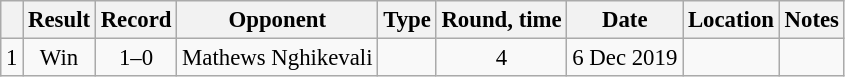<table class="wikitable" style="text-align:center; font-size:95%">
<tr>
<th></th>
<th>Result</th>
<th>Record</th>
<th>Opponent</th>
<th>Type</th>
<th>Round, time</th>
<th>Date</th>
<th>Location</th>
<th>Notes</th>
</tr>
<tr>
<td>1</td>
<td>Win</td>
<td>1–0</td>
<td align=left> Mathews Nghikevali</td>
<td></td>
<td>4</td>
<td>6 Dec 2019</td>
<td align=left></td>
<td></td>
</tr>
</table>
